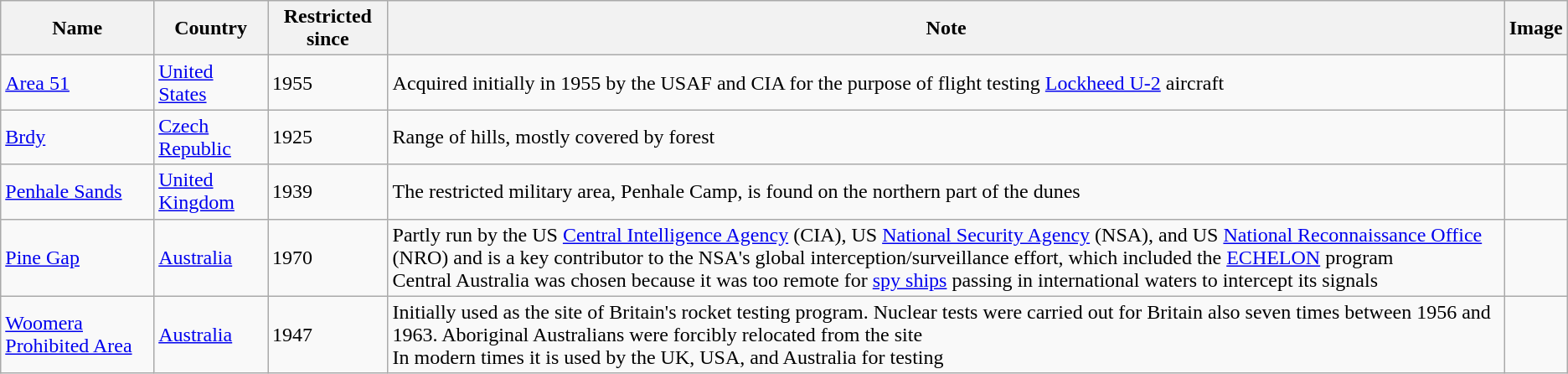<table class="wikitable">
<tr>
<th>Name</th>
<th>Country</th>
<th>Restricted since</th>
<th>Note</th>
<th>Image</th>
</tr>
<tr>
<td><a href='#'>Area 51</a></td>
<td><a href='#'>United States</a></td>
<td>1955</td>
<td>Acquired initially in 1955 by the USAF and CIA for the purpose of flight testing <a href='#'>Lockheed U-2</a> aircraft</td>
<td></td>
</tr>
<tr>
<td><a href='#'>Brdy</a></td>
<td><a href='#'>Czech Republic</a></td>
<td>1925</td>
<td>Range of hills, mostly covered by forest</td>
<td></td>
</tr>
<tr>
<td><a href='#'>Penhale Sands</a></td>
<td><a href='#'>United Kingdom</a></td>
<td>1939</td>
<td>The restricted military area, Penhale Camp, is found on the northern part of the dunes</td>
<td></td>
</tr>
<tr>
<td><a href='#'>Pine Gap</a></td>
<td><a href='#'>Australia</a></td>
<td>1970</td>
<td>Partly run by the US <a href='#'>Central Intelligence Agency</a> (CIA), US <a href='#'>National Security Agency</a> (NSA), and US <a href='#'>National Reconnaissance Office</a> (NRO) and is a key contributor to the NSA's global interception/surveillance effort, which included the <a href='#'>ECHELON</a> program<br>Central Australia was chosen because it was too remote for <a href='#'>spy ships</a> passing in international waters to intercept its signals</td>
<td></td>
</tr>
<tr>
<td><a href='#'>Woomera Prohibited Area</a></td>
<td><a href='#'>Australia</a></td>
<td>1947</td>
<td>Initially used as the site of Britain's rocket testing program. Nuclear tests were carried out for Britain also seven times between 1956 and 1963. Aboriginal Australians were forcibly relocated from the site<br>In modern times it is used by the UK, USA, and Australia for testing</td>
<td></td>
</tr>
</table>
